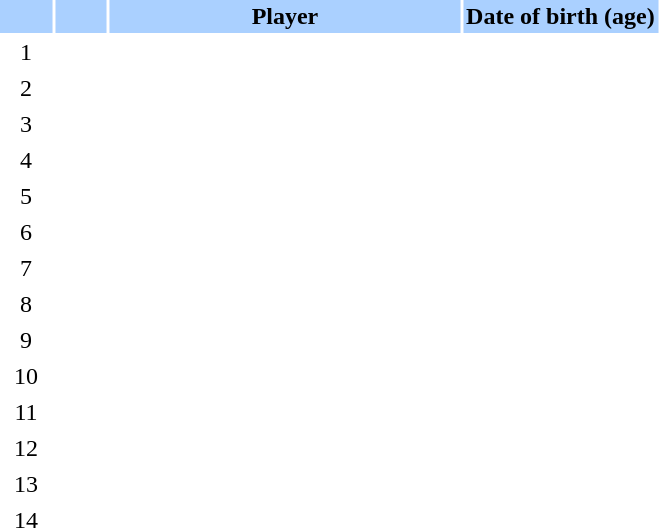<table class="sortable" border="0" cellspacing="2" cellpadding="2">
<tr style="background-color:#AAD0FF">
<th width=8%></th>
<th width=8%></th>
<th width=54%>Player</th>
<th width=30%>Date of birth (age)</th>
</tr>
<tr>
<td style="text-align: center;">1</td>
<td style="text-align: center;"></td>
<td></td>
<td></td>
</tr>
<tr>
<td style="text-align: center;">2</td>
<td style="text-align: center;"></td>
<td></td>
<td></td>
</tr>
<tr>
<td style="text-align: center;">3</td>
<td style="text-align: center;"></td>
<td></td>
<td></td>
</tr>
<tr>
<td style="text-align: center;">4</td>
<td style="text-align: center;"></td>
<td></td>
<td></td>
</tr>
<tr>
<td style="text-align: center;">5</td>
<td style="text-align: center;"></td>
<td></td>
<td></td>
</tr>
<tr>
<td style="text-align: center;">6</td>
<td style="text-align: center;"></td>
<td></td>
<td></td>
</tr>
<tr>
<td style="text-align: center;">7</td>
<td style="text-align: center;"></td>
<td></td>
<td></td>
</tr>
<tr>
<td style="text-align: center;">8</td>
<td style="text-align: center;"></td>
<td></td>
<td></td>
</tr>
<tr>
<td style="text-align: center;">9</td>
<td style="text-align: center;"></td>
<td></td>
<td></td>
</tr>
<tr>
<td style="text-align: center;">10</td>
<td style="text-align: center;"></td>
<td></td>
<td></td>
</tr>
<tr>
<td style="text-align: center;">11</td>
<td style="text-align: center;"></td>
<td></td>
<td></td>
</tr>
<tr>
<td style="text-align: center;">12</td>
<td style="text-align: center;"></td>
<td></td>
<td></td>
</tr>
<tr>
<td style="text-align: center;">13</td>
<td style="text-align: center;"></td>
<td></td>
<td></td>
</tr>
<tr>
<td style="text-align: center;">14</td>
<td style="text-align: center;"></td>
<td></td>
<td></td>
</tr>
</table>
